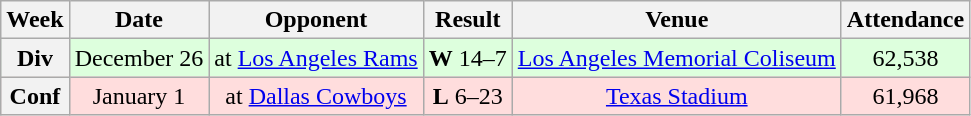<table class="wikitable" style="text-align:center">
<tr>
<th>Week</th>
<th>Date</th>
<th>Opponent</th>
<th>Result</th>
<th>Venue</th>
<th>Attendance</th>
</tr>
<tr style="background:#ddffdd">
<th>Div</th>
<td>December 26</td>
<td>at <a href='#'>Los Angeles Rams</a></td>
<td><strong>W</strong> 14–7</td>
<td><a href='#'>Los Angeles Memorial Coliseum</a></td>
<td>62,538</td>
</tr>
<tr style="background:#ffdddd">
<th>Conf</th>
<td>January 1</td>
<td>at <a href='#'>Dallas Cowboys</a></td>
<td><strong>L</strong> 6–23</td>
<td><a href='#'>Texas Stadium</a></td>
<td>61,968</td>
</tr>
</table>
